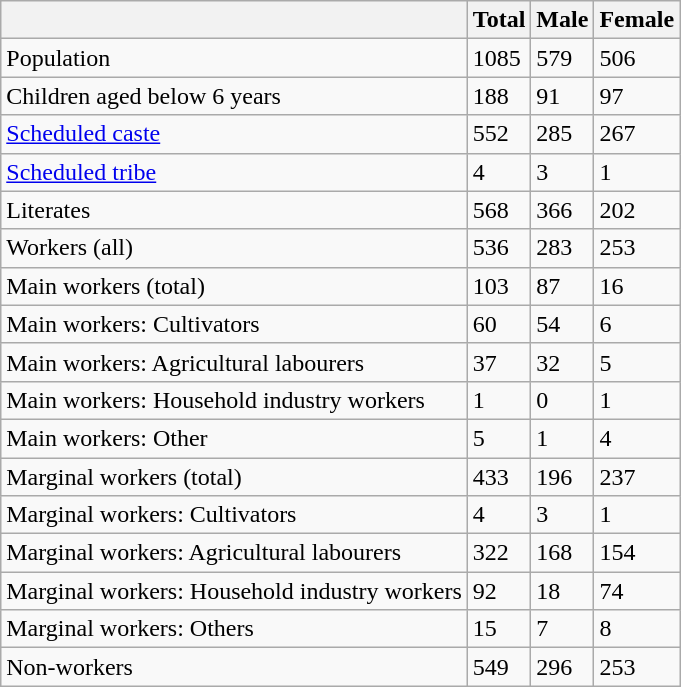<table class="wikitable sortable">
<tr>
<th></th>
<th>Total</th>
<th>Male</th>
<th>Female</th>
</tr>
<tr>
<td>Population</td>
<td>1085</td>
<td>579</td>
<td>506</td>
</tr>
<tr>
<td>Children aged below 6 years</td>
<td>188</td>
<td>91</td>
<td>97</td>
</tr>
<tr>
<td><a href='#'>Scheduled caste</a></td>
<td>552</td>
<td>285</td>
<td>267</td>
</tr>
<tr>
<td><a href='#'>Scheduled tribe</a></td>
<td>4</td>
<td>3</td>
<td>1</td>
</tr>
<tr>
<td>Literates</td>
<td>568</td>
<td>366</td>
<td>202</td>
</tr>
<tr>
<td>Workers (all)</td>
<td>536</td>
<td>283</td>
<td>253</td>
</tr>
<tr>
<td>Main workers (total)</td>
<td>103</td>
<td>87</td>
<td>16</td>
</tr>
<tr>
<td>Main workers: Cultivators</td>
<td>60</td>
<td>54</td>
<td>6</td>
</tr>
<tr>
<td>Main workers: Agricultural labourers</td>
<td>37</td>
<td>32</td>
<td>5</td>
</tr>
<tr>
<td>Main workers: Household industry workers</td>
<td>1</td>
<td>0</td>
<td>1</td>
</tr>
<tr>
<td>Main workers: Other</td>
<td>5</td>
<td>1</td>
<td>4</td>
</tr>
<tr>
<td>Marginal workers (total)</td>
<td>433</td>
<td>196</td>
<td>237</td>
</tr>
<tr>
<td>Marginal workers: Cultivators</td>
<td>4</td>
<td>3</td>
<td>1</td>
</tr>
<tr>
<td>Marginal workers: Agricultural labourers</td>
<td>322</td>
<td>168</td>
<td>154</td>
</tr>
<tr>
<td>Marginal workers: Household industry workers</td>
<td>92</td>
<td>18</td>
<td>74</td>
</tr>
<tr>
<td>Marginal workers: Others</td>
<td>15</td>
<td>7</td>
<td>8</td>
</tr>
<tr>
<td>Non-workers</td>
<td>549</td>
<td>296</td>
<td>253</td>
</tr>
</table>
